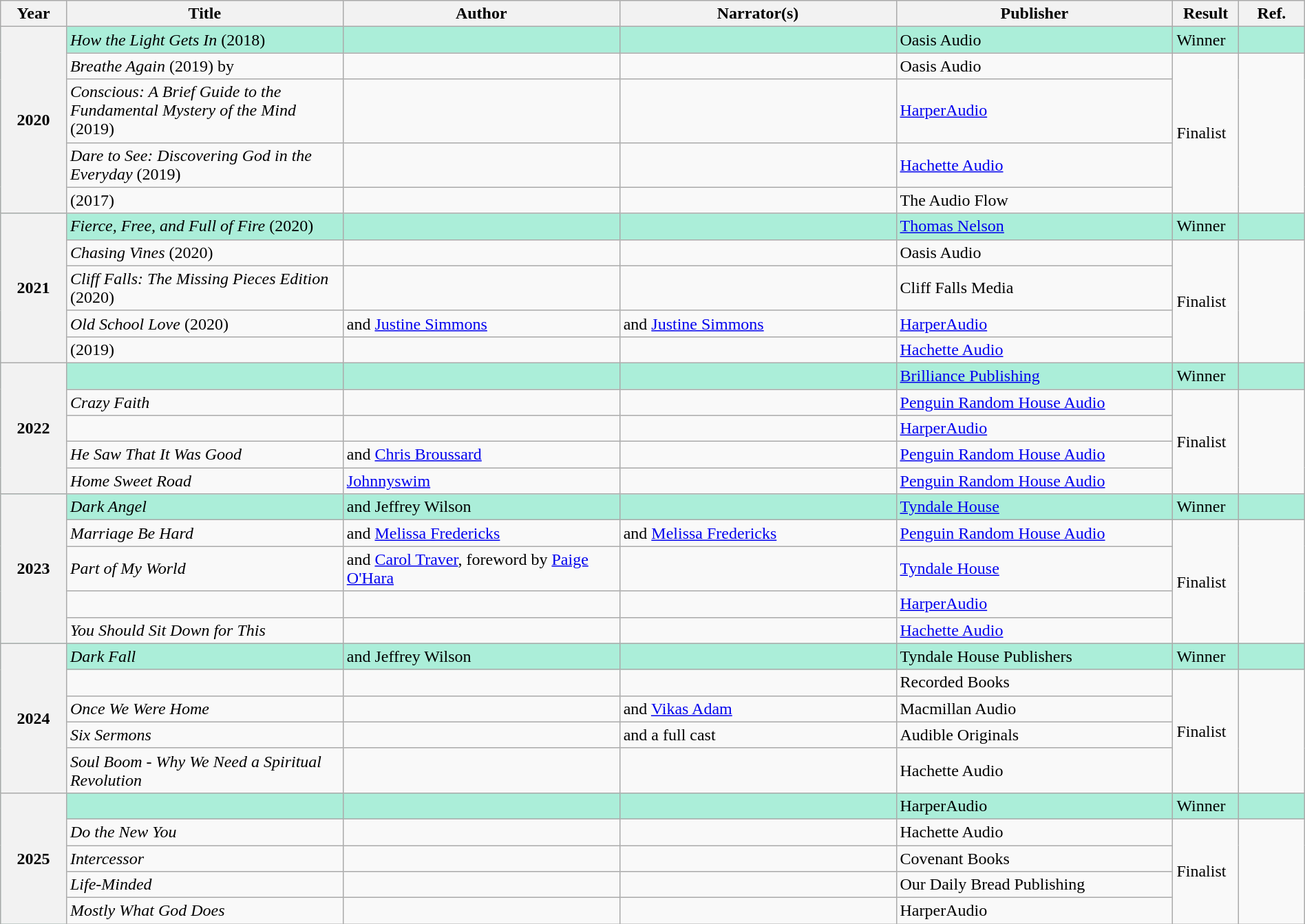<table class="wikitable sortable mw-collapsible" style="width:100%">
<tr>
<th width="5%">Year</th>
<th width="21%">Title</th>
<th width="21%">Author</th>
<th width="21%">Narrator(s)</th>
<th width="21%">Publisher</th>
<th width="5%">Result</th>
<th width="5%">Ref.</th>
</tr>
<tr style="background:#ABEED9">
<th rowspan="5">2020<br></th>
<td><em>How the Light Gets In</em> (2018)</td>
<td></td>
<td></td>
<td>Oasis Audio</td>
<td>Winner</td>
<td></td>
</tr>
<tr>
<td><em>Breathe Again</em> (2019) by</td>
<td></td>
<td></td>
<td>Oasis Audio</td>
<td rowspan="4">Finalist</td>
<td rowspan="4"></td>
</tr>
<tr>
<td><em>Conscious: A Brief Guide to the Fundamental Mystery of the Mind</em> (2019)</td>
<td></td>
<td></td>
<td><a href='#'>HarperAudio</a></td>
</tr>
<tr>
<td><em>Dare to See: Discovering God in the Everyday</em> (2019)</td>
<td></td>
<td></td>
<td><a href='#'>Hachette Audio</a></td>
</tr>
<tr>
<td><em></em> (2017)</td>
<td></td>
<td></td>
<td>The Audio Flow</td>
</tr>
<tr style="background:#ABEED9">
<th rowspan="5">2021<br></th>
<td><em>Fierce, Free, and Full of Fire</em> (2020)</td>
<td></td>
<td></td>
<td><a href='#'>Thomas Nelson</a></td>
<td>Winner</td>
<td></td>
</tr>
<tr>
<td><em>Chasing Vines</em> (2020)</td>
<td></td>
<td></td>
<td>Oasis Audio</td>
<td rowspan="4">Finalist</td>
<td rowspan="4"></td>
</tr>
<tr>
<td><em>Cliff Falls: The Missing Pieces Edition</em> (2020)</td>
<td></td>
<td></td>
<td>Cliff Falls Media</td>
</tr>
<tr>
<td><em>Old School Love</em> (2020)</td>
<td> and <a href='#'>Justine Simmons</a></td>
<td> and <a href='#'>Justine Simmons</a></td>
<td><a href='#'>HarperAudio</a></td>
</tr>
<tr>
<td><em></em> (2019)</td>
<td></td>
<td></td>
<td><a href='#'>Hachette Audio</a></td>
</tr>
<tr style="background:#ABEED9">
<th rowspan="5">2022<br></th>
<td><em></em></td>
<td></td>
<td></td>
<td><a href='#'>Brilliance Publishing</a></td>
<td>Winner</td>
<td></td>
</tr>
<tr>
<td><em>Crazy Faith</em></td>
<td></td>
<td></td>
<td><a href='#'>Penguin Random House Audio</a></td>
<td rowspan="4">Finalist</td>
<td rowspan="4"></td>
</tr>
<tr>
<td><em></em></td>
<td></td>
<td></td>
<td><a href='#'>HarperAudio</a></td>
</tr>
<tr>
<td><em>He Saw That It Was Good</em></td>
<td> and <a href='#'>Chris Broussard</a></td>
<td></td>
<td><a href='#'>Penguin Random House Audio</a></td>
</tr>
<tr>
<td><em>Home Sweet Road</em></td>
<td><a href='#'>Johnnyswim</a></td>
<td></td>
<td><a href='#'>Penguin Random House Audio</a></td>
</tr>
<tr style="background:#ABEED9">
<th rowspan="5">2023<br></th>
<td><em>Dark Angel</em></td>
<td> and Jeffrey Wilson</td>
<td></td>
<td><a href='#'>Tyndale House</a></td>
<td>Winner</td>
<td></td>
</tr>
<tr>
<td><em>Marriage Be Hard</em></td>
<td>  and <a href='#'>Melissa Fredericks</a></td>
<td>  and <a href='#'>Melissa Fredericks</a></td>
<td><a href='#'>Penguin Random House Audio</a></td>
<td rowspan="4">Finalist</td>
<td rowspan="4"></td>
</tr>
<tr>
<td><em>Part of My World</em></td>
<td> and <a href='#'>Carol Traver</a>, foreword by <a href='#'>Paige O'Hara</a></td>
<td></td>
<td><a href='#'>Tyndale House</a></td>
</tr>
<tr>
<td></td>
<td></td>
<td></td>
<td><a href='#'>HarperAudio</a></td>
</tr>
<tr>
<td><em>You Should Sit Down for This</em></td>
<td></td>
<td></td>
<td><a href='#'>Hachette Audio</a></td>
</tr>
<tr style="background:#ABEED9">
<th rowspan="5">2024<br></th>
<td><em>Dark Fall</em></td>
<td> and Jeffrey Wilson</td>
<td></td>
<td>Tyndale House Publishers</td>
<td>Winner</td>
<td></td>
</tr>
<tr>
<td></td>
<td></td>
<td></td>
<td>Recorded Books</td>
<td rowspan="4">Finalist</td>
<td rowspan="4"></td>
</tr>
<tr>
<td><em>Once We Were Home</em></td>
<td></td>
<td> and <a href='#'>Vikas Adam</a></td>
<td>Macmillan Audio</td>
</tr>
<tr>
<td><em>Six Sermons</em></td>
<td></td>
<td> and a full cast</td>
<td>Audible Originals</td>
</tr>
<tr>
<td><em>Soul Boom - Why We Need a Spiritual Revolution</em></td>
<td></td>
<td></td>
<td>Hachette Audio</td>
</tr>
<tr style="background:#ABEED9">
<th rowspan="5">2025<br></th>
<td><em></em></td>
<td></td>
<td></td>
<td>HarperAudio</td>
<td>Winner</td>
<td></td>
</tr>
<tr>
<td><em>Do the New You</em></td>
<td></td>
<td></td>
<td>Hachette Audio</td>
<td rowspan="4">Finalist</td>
<td rowspan="4"></td>
</tr>
<tr>
<td><em>Intercessor</em></td>
<td></td>
<td></td>
<td>Covenant Books</td>
</tr>
<tr>
<td><em>Life-Minded</em></td>
<td></td>
<td></td>
<td>Our Daily Bread Publishing</td>
</tr>
<tr>
<td><em>Mostly What God Does</em></td>
<td></td>
<td></td>
<td>HarperAudio</td>
</tr>
</table>
